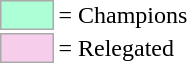<table>
<tr>
<td style="background-color:#ADFFD6; border:1px solid #aaaaaa; width:2em;"></td>
<td>= Champions</td>
</tr>
<tr>
<td style="background-color:#F6CEEC; border:1px solid #aaaaaa; width:2em;"></td>
<td>= Relegated</td>
</tr>
</table>
